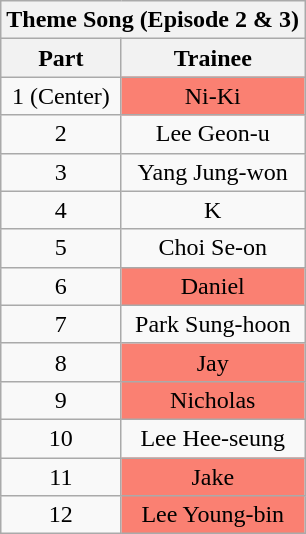<table class="wikitable" style="text-align:center">
<tr>
<th colspan="2">Theme Song (Episode 2 & 3)</th>
</tr>
<tr>
<th>Part</th>
<th>Trainee</th>
</tr>
<tr>
<td>1 (Center)</td>
<td style="background:salmon;">Ni-Ki</td>
</tr>
<tr>
<td>2</td>
<td>Lee Geon-u</td>
</tr>
<tr>
<td>3</td>
<td>Yang Jung-won</td>
</tr>
<tr>
<td>4</td>
<td>K</td>
</tr>
<tr>
<td>5</td>
<td>Choi Se-on</td>
</tr>
<tr>
<td>6</td>
<td style="background:salmon;">Daniel</td>
</tr>
<tr>
<td>7</td>
<td>Park Sung-hoon</td>
</tr>
<tr>
<td>8</td>
<td style="background:salmon;">Jay</td>
</tr>
<tr>
<td>9</td>
<td style="background:salmon;">Nicholas</td>
</tr>
<tr>
<td>10</td>
<td>Lee Hee-seung</td>
</tr>
<tr>
<td>11</td>
<td style="background:salmon;">Jake</td>
</tr>
<tr>
<td>12</td>
<td style="background:salmon;">Lee Young-bin</td>
</tr>
</table>
